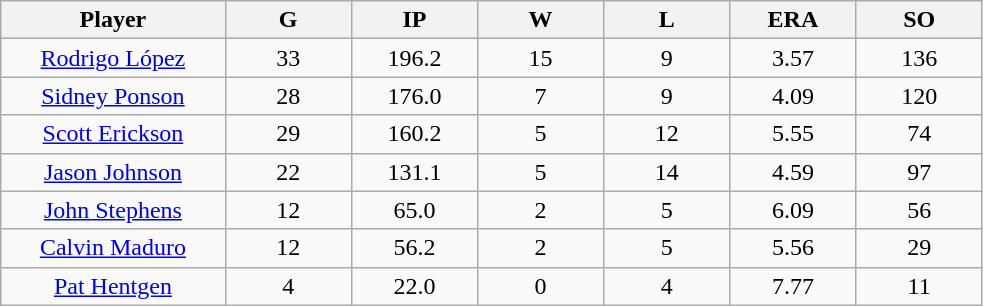<table class="wikitable sortable">
<tr>
<th bgcolor="#DDDDFF" width="16%">Player</th>
<th bgcolor="#DDDDFF" width="9%">G</th>
<th bgcolor="#DDDDFF" width="9%">IP</th>
<th bgcolor="#DDDDFF" width="9%">W</th>
<th bgcolor="#DDDDFF" width="9%">L</th>
<th bgcolor="#DDDDFF" width="9%">ERA</th>
<th bgcolor="#DDDDFF" width="9%">SO</th>
</tr>
<tr align=center>
<td><a href='#'>Rodrigo López</a></td>
<td>33</td>
<td>196.2</td>
<td>15</td>
<td>9</td>
<td>3.57</td>
<td>136</td>
</tr>
<tr align=center>
<td><a href='#'>Sidney Ponson</a></td>
<td>28</td>
<td>176.0</td>
<td>7</td>
<td>9</td>
<td>4.09</td>
<td>120</td>
</tr>
<tr align=center>
<td><a href='#'>Scott Erickson</a></td>
<td>29</td>
<td>160.2</td>
<td>5</td>
<td>12</td>
<td>5.55</td>
<td>74</td>
</tr>
<tr align=center>
<td><a href='#'>Jason Johnson</a></td>
<td>22</td>
<td>131.1</td>
<td>5</td>
<td>14</td>
<td>4.59</td>
<td>97</td>
</tr>
<tr align=center>
<td><a href='#'>John Stephens</a></td>
<td>12</td>
<td>65.0</td>
<td>2</td>
<td>5</td>
<td>6.09</td>
<td>56</td>
</tr>
<tr align=center>
<td><a href='#'>Calvin Maduro</a></td>
<td>12</td>
<td>56.2</td>
<td>2</td>
<td>5</td>
<td>5.56</td>
<td>29</td>
</tr>
<tr align=center>
<td><a href='#'>Pat Hentgen</a></td>
<td>4</td>
<td>22.0</td>
<td>0</td>
<td>4</td>
<td>7.77</td>
<td>11</td>
</tr>
</table>
